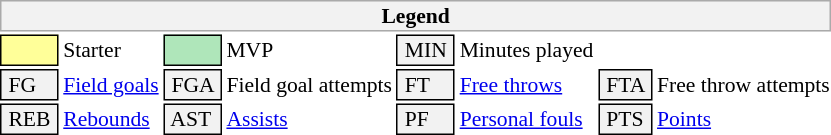<table class="toccolours" style="font-size: 90%; white-space: nowrap;">
<tr>
<th colspan="8" style="background-color: #F2F2F2; border: 1px solid #AAAAAA;">Legend</th>
</tr>
<tr>
<td style="background-color: #FFFF99; border: 1px solid black;"></td>
<td>Starter</td>
<td style="background-color: #AFE6BA; border: 1px solid black;"></td>
<td>MVP</td>
<td style="background-color: #F2F2F2; border: 1px solid black;"> MIN </td>
<td>Minutes played</td>
</tr>
<tr>
<td style="background-color: #F2F2F2; border: 1px solid black;"> FG </td>
<td><a href='#'>Field goals</a></td>
<td style="background-color: #F2F2F2; border: 1px solid black;"> FGA </td>
<td>Field goal attempts</td>
<td style="background-color: #F2F2F2; border: 1px solid black"> FT </td>
<td><a href='#'>Free throws</a></td>
<td style="background-color: #F2F2F2; border: 1px solid black;"> FTA </td>
<td>Free throw attempts</td>
</tr>
<tr>
<td style="background-color: #F2F2F2; border: 1px solid black"> REB </td>
<td><a href='#'>Rebounds</a></td>
<td style="background-color: #F2F2F2; border: 1px solid black"> AST </td>
<td><a href='#'>Assists</a></td>
<td style="background-color: #F2F2F2; border: 1px solid black;"> PF </td>
<td><a href='#'>Personal fouls</a></td>
<td style="background-color: #F2F2F2; border: 1px solid black"> PTS </td>
<td><a href='#'>Points</a></td>
</tr>
</table>
